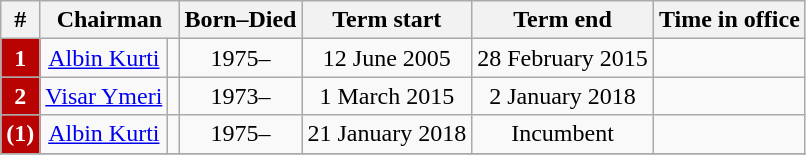<table class="wikitable" style="text-align:center">
<tr ->
<th>#</th>
<th colspan="2">Chairman</th>
<th>Born–Died</th>
<th>Term start</th>
<th>Term end</th>
<th>Time in office</th>
</tr>
<tr ->
<th style="background:#B90303; color:white;">1</th>
<td><a href='#'>Albin Kurti</a></td>
<td></td>
<td>1975–</td>
<td>12 June 2005</td>
<td>28 February 2015</td>
<td></td>
</tr>
<tr ->
<th style="background:#B90303; color:white;">2</th>
<td><a href='#'>Visar Ymeri</a></td>
<td></td>
<td>1973–</td>
<td>1 March 2015</td>
<td>2 January 2018</td>
<td></td>
</tr>
<tr ->
<th style="background:#B90303; color:white;">(1)</th>
<td><a href='#'>Albin Kurti</a></td>
<td></td>
<td>1975–</td>
<td>21 January 2018</td>
<td>Incumbent</td>
<td></td>
</tr>
<tr ->
</tr>
</table>
